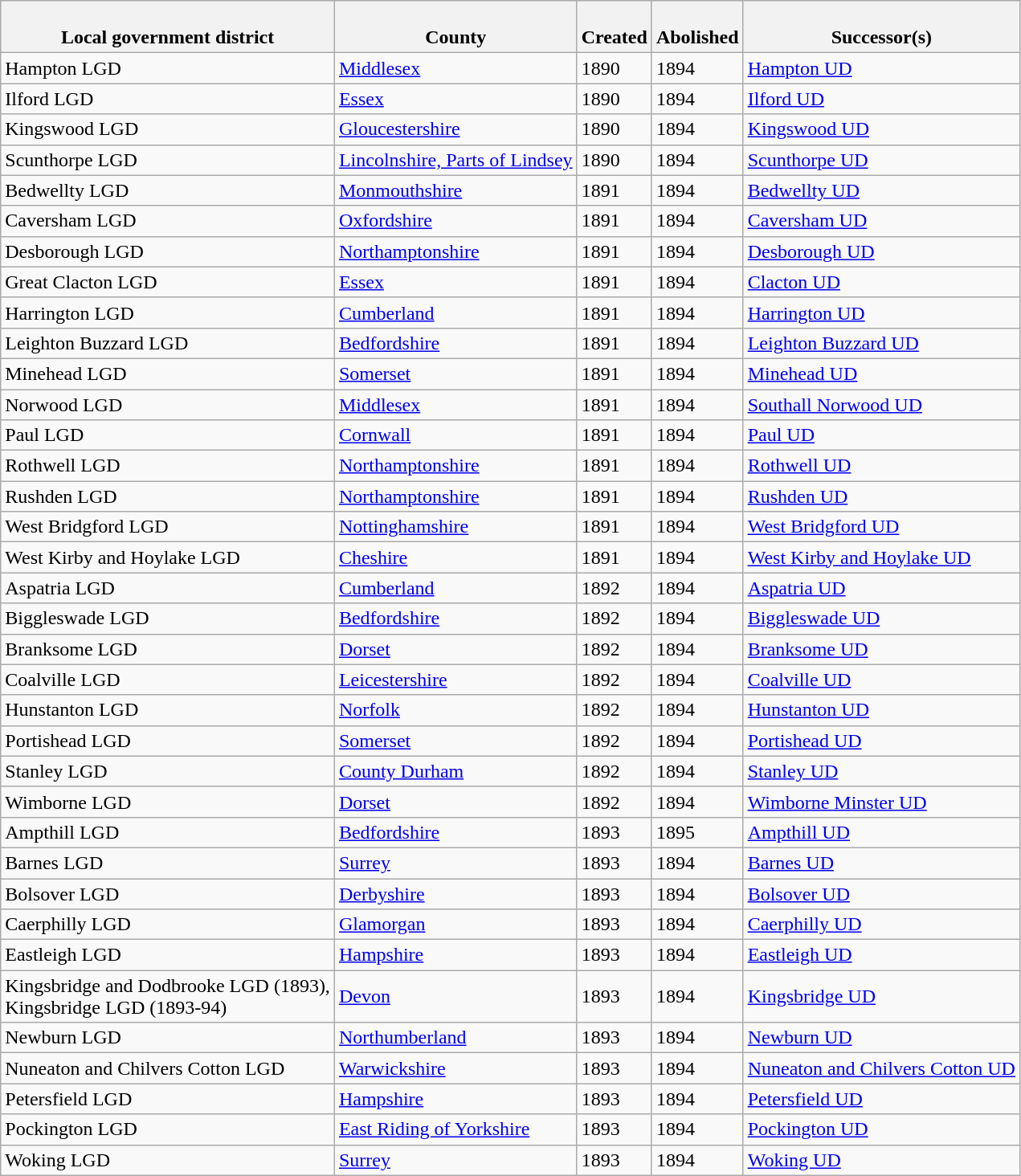<table class="wikitable sortable">
<tr>
<th><br>Local government district</th>
<th><br>County</th>
<th><br>Created</th>
<th><br>Abolished</th>
<th><br>Successor(s)</th>
</tr>
<tr>
<td>Hampton LGD</td>
<td><a href='#'>Middlesex</a></td>
<td>1890</td>
<td>1894</td>
<td><a href='#'>Hampton UD</a></td>
</tr>
<tr>
<td>Ilford LGD</td>
<td><a href='#'>Essex</a></td>
<td>1890</td>
<td>1894</td>
<td><a href='#'>Ilford UD</a></td>
</tr>
<tr>
<td>Kingswood LGD</td>
<td><a href='#'>Gloucestershire</a></td>
<td>1890</td>
<td>1894</td>
<td><a href='#'>Kingswood UD</a></td>
</tr>
<tr>
<td>Scunthorpe LGD</td>
<td><a href='#'>Lincolnshire, Parts of Lindsey</a></td>
<td>1890</td>
<td>1894</td>
<td><a href='#'>Scunthorpe UD</a></td>
</tr>
<tr>
<td>Bedwellty LGD</td>
<td><a href='#'>Monmouthshire</a></td>
<td>1891</td>
<td>1894</td>
<td><a href='#'>Bedwellty UD</a></td>
</tr>
<tr>
<td>Caversham LGD</td>
<td><a href='#'>Oxfordshire</a></td>
<td>1891</td>
<td>1894</td>
<td><a href='#'>Caversham UD</a></td>
</tr>
<tr>
<td>Desborough LGD</td>
<td><a href='#'>Northamptonshire</a></td>
<td>1891</td>
<td>1894</td>
<td><a href='#'>Desborough UD</a></td>
</tr>
<tr>
<td>Great Clacton LGD</td>
<td><a href='#'>Essex</a></td>
<td>1891</td>
<td>1894</td>
<td><a href='#'>Clacton UD</a></td>
</tr>
<tr>
<td>Harrington LGD</td>
<td><a href='#'>Cumberland</a></td>
<td>1891</td>
<td>1894</td>
<td><a href='#'>Harrington UD</a></td>
</tr>
<tr>
<td>Leighton Buzzard LGD</td>
<td><a href='#'>Bedfordshire</a></td>
<td>1891</td>
<td>1894</td>
<td><a href='#'>Leighton Buzzard UD</a></td>
</tr>
<tr>
<td>Minehead LGD</td>
<td><a href='#'>Somerset</a></td>
<td>1891</td>
<td>1894</td>
<td><a href='#'>Minehead UD</a></td>
</tr>
<tr>
<td>Norwood LGD</td>
<td><a href='#'>Middlesex</a></td>
<td>1891</td>
<td>1894</td>
<td><a href='#'>Southall Norwood UD</a></td>
</tr>
<tr>
<td>Paul LGD</td>
<td><a href='#'>Cornwall</a></td>
<td>1891</td>
<td>1894</td>
<td><a href='#'>Paul UD</a></td>
</tr>
<tr>
<td>Rothwell LGD</td>
<td><a href='#'>Northamptonshire</a></td>
<td>1891</td>
<td>1894</td>
<td><a href='#'>Rothwell UD</a></td>
</tr>
<tr>
<td>Rushden LGD</td>
<td><a href='#'>Northamptonshire</a></td>
<td>1891</td>
<td>1894</td>
<td><a href='#'>Rushden UD</a></td>
</tr>
<tr>
<td>West Bridgford LGD</td>
<td><a href='#'>Nottinghamshire</a></td>
<td>1891</td>
<td>1894</td>
<td><a href='#'>West Bridgford UD</a></td>
</tr>
<tr>
<td>West Kirby and Hoylake LGD</td>
<td><a href='#'>Cheshire</a></td>
<td>1891</td>
<td>1894</td>
<td><a href='#'>West Kirby and Hoylake UD</a></td>
</tr>
<tr>
<td>Aspatria LGD</td>
<td><a href='#'>Cumberland</a></td>
<td>1892</td>
<td>1894</td>
<td><a href='#'>Aspatria UD</a></td>
</tr>
<tr>
<td>Biggleswade LGD</td>
<td><a href='#'>Bedfordshire</a></td>
<td>1892</td>
<td>1894</td>
<td><a href='#'>Biggleswade UD</a></td>
</tr>
<tr>
<td>Branksome LGD</td>
<td><a href='#'>Dorset</a></td>
<td>1892</td>
<td>1894</td>
<td><a href='#'>Branksome UD</a></td>
</tr>
<tr>
<td>Coalville LGD</td>
<td><a href='#'>Leicestershire</a></td>
<td>1892</td>
<td>1894</td>
<td><a href='#'>Coalville UD</a></td>
</tr>
<tr>
<td>Hunstanton LGD</td>
<td><a href='#'>Norfolk</a></td>
<td>1892</td>
<td>1894</td>
<td><a href='#'>Hunstanton UD</a></td>
</tr>
<tr>
<td>Portishead LGD</td>
<td><a href='#'>Somerset</a></td>
<td>1892</td>
<td>1894</td>
<td><a href='#'>Portishead UD</a></td>
</tr>
<tr>
<td>Stanley LGD</td>
<td><a href='#'>County Durham</a></td>
<td>1892</td>
<td>1894</td>
<td><a href='#'>Stanley UD</a></td>
</tr>
<tr>
<td>Wimborne LGD</td>
<td><a href='#'>Dorset</a></td>
<td>1892</td>
<td>1894</td>
<td><a href='#'>Wimborne Minster UD</a></td>
</tr>
<tr>
<td>Ampthill LGD</td>
<td><a href='#'>Bedfordshire</a></td>
<td>1893</td>
<td>1895</td>
<td><a href='#'>Ampthill UD</a></td>
</tr>
<tr>
<td>Barnes LGD</td>
<td><a href='#'>Surrey</a></td>
<td>1893</td>
<td>1894</td>
<td><a href='#'>Barnes UD</a></td>
</tr>
<tr>
<td>Bolsover LGD</td>
<td><a href='#'>Derbyshire</a></td>
<td>1893</td>
<td>1894</td>
<td><a href='#'>Bolsover UD</a></td>
</tr>
<tr>
<td>Caerphilly LGD</td>
<td><a href='#'>Glamorgan</a></td>
<td>1893</td>
<td>1894</td>
<td><a href='#'>Caerphilly UD</a></td>
</tr>
<tr>
<td>Eastleigh LGD</td>
<td><a href='#'>Hampshire</a></td>
<td>1893</td>
<td>1894</td>
<td><a href='#'>Eastleigh UD</a></td>
</tr>
<tr>
<td>Kingsbridge and Dodbrooke LGD (1893),<br>Kingsbridge LGD (1893-94)</td>
<td><a href='#'>Devon</a></td>
<td>1893</td>
<td>1894</td>
<td><a href='#'>Kingsbridge UD</a></td>
</tr>
<tr>
<td>Newburn LGD</td>
<td><a href='#'>Northumberland</a></td>
<td>1893</td>
<td>1894</td>
<td><a href='#'>Newburn UD</a></td>
</tr>
<tr>
<td>Nuneaton and Chilvers Cotton LGD</td>
<td><a href='#'>Warwickshire</a></td>
<td>1893</td>
<td>1894</td>
<td><a href='#'>Nuneaton and Chilvers Cotton UD</a></td>
</tr>
<tr>
<td>Petersfield LGD</td>
<td><a href='#'>Hampshire</a></td>
<td>1893</td>
<td>1894</td>
<td><a href='#'>Petersfield UD</a></td>
</tr>
<tr>
<td>Pockington LGD</td>
<td><a href='#'>East Riding of Yorkshire</a></td>
<td>1893</td>
<td>1894</td>
<td><a href='#'>Pockington UD</a></td>
</tr>
<tr>
<td>Woking LGD</td>
<td><a href='#'>Surrey</a></td>
<td>1893</td>
<td>1894</td>
<td><a href='#'>Woking UD</a></td>
</tr>
</table>
